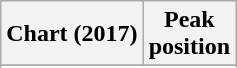<table class="wikitable sortable plainrowheaders" style="text-align:center">
<tr>
<th scope="col">Chart (2017)</th>
<th scope="col">Peak<br>position</th>
</tr>
<tr>
</tr>
<tr>
</tr>
<tr>
</tr>
</table>
